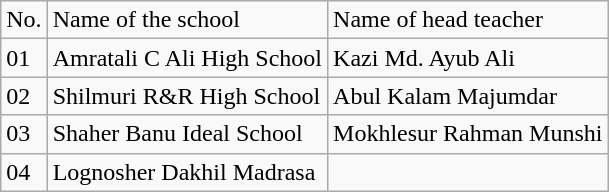<table class="wikitable">
<tr>
<td>No.</td>
<td>Name of the school</td>
<td>Name of head teacher</td>
</tr>
<tr>
<td>01</td>
<td>Amratali C Ali High School</td>
<td>Kazi Md. Ayub Ali</td>
</tr>
<tr>
<td>02</td>
<td>Shilmuri R&R High School</td>
<td>Abul Kalam Majumdar</td>
</tr>
<tr>
<td>03</td>
<td>Shaher Banu Ideal School</td>
<td>Mokhlesur Rahman Munshi</td>
</tr>
<tr>
<td>04</td>
<td>Lognosher Dakhil Madrasa</td>
</tr>
</table>
